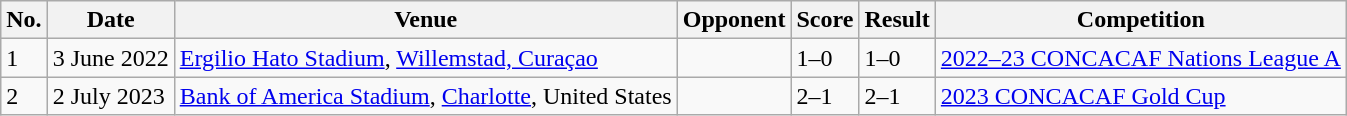<table class="wikitable sortable">
<tr>
<th>No.</th>
<th>Date</th>
<th>Venue</th>
<th>Opponent</th>
<th>Score</th>
<th>Result</th>
<th>Competition</th>
</tr>
<tr>
<td>1</td>
<td>3 June 2022</td>
<td><a href='#'>Ergilio Hato Stadium</a>, <a href='#'>Willemstad, Curaçao</a></td>
<td></td>
<td>1–0</td>
<td>1–0</td>
<td><a href='#'>2022–23 CONCACAF Nations League A</a></td>
</tr>
<tr>
<td>2</td>
<td>2 July 2023</td>
<td><a href='#'>Bank of America Stadium</a>, <a href='#'>Charlotte</a>, United States</td>
<td></td>
<td>2–1</td>
<td>2–1</td>
<td><a href='#'>2023 CONCACAF Gold Cup</a></td>
</tr>
</table>
